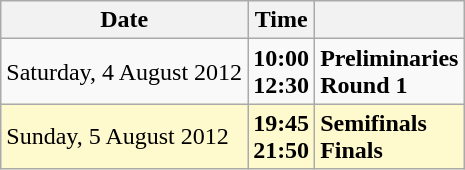<table class="wikitable">
<tr>
<th>Date</th>
<th>Time</th>
<th></th>
</tr>
<tr>
<td>Saturday, 4 August 2012</td>
<td><strong>10:00<br>12:30</strong></td>
<td><strong>Preliminaries<br>Round 1</strong></td>
</tr>
<tr>
<td style=background:lemonchiffon>Sunday, 5 August 2012</td>
<td style=background:lemonchiffon><strong>19:45<br>21:50</strong></td>
<td style=background:lemonchiffon><strong>Semifinals<br>Finals</strong></td>
</tr>
</table>
